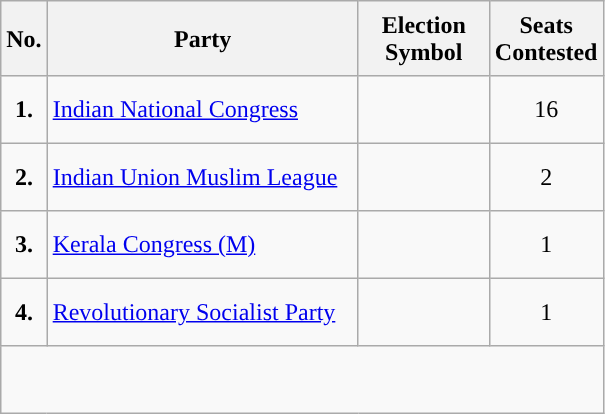<table class="wikitable">
<tr style="height: 50px;">
<th scope="col" style="width:4px;">No.</th>
<th scope="col" style="width:200px;">Party</th>
<th scope="col" style="width:80px;">Election Symbol</th>
<th scope="col" style="width:60px;">Seats Contested</th>
</tr>
<tr style="height: 45px;">
<td ! style="text-align:center; background:"><strong>1.</strong></td>
<td><a href='#'>Indian National Congress</a></td>
<td style="text-align:center;"></td>
<td style="text-align:center;">16</td>
</tr>
<tr style="height: 45px;">
<td ! style="text-align:center; background:"><strong>2.</strong></td>
<td><a href='#'>Indian Union Muslim League</a></td>
<td style="text-align:center;"></td>
<td style="text-align:center;">2</td>
</tr>
<tr style="height: 45px;">
<td ! style="text-align:center; background:"><strong>3.</strong></td>
<td><a href='#'>Kerala Congress (M)</a></td>
<td style="text-align:center;"></td>
<td style="text-align:center;">1</td>
</tr>
<tr style="height: 45px;">
<td ! style="text-align:center; background:"><strong>4.</strong></td>
<td><a href='#'>Revolutionary Socialist Party</a></td>
<td style="text-align:center;"></td>
<td style="text-align:center;">1</td>
</tr>
<tr style="height: 45px;">
</tr>
</table>
